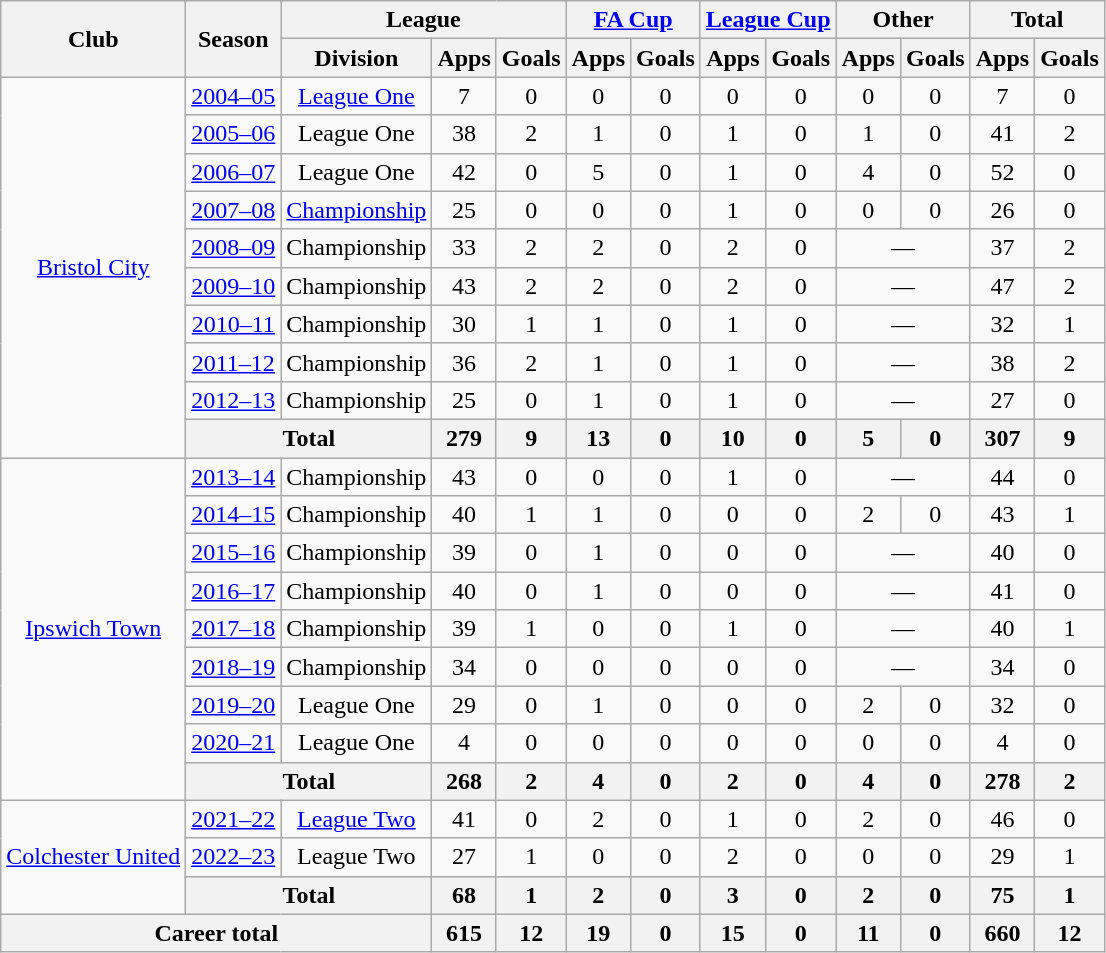<table class="wikitable" style="text-align: center;">
<tr>
<th rowspan="2">Club</th>
<th rowspan="2">Season</th>
<th colspan="3">League</th>
<th colspan="2"><a href='#'>FA Cup</a></th>
<th colspan="2"><a href='#'>League Cup</a></th>
<th colspan="2">Other</th>
<th colspan="2">Total</th>
</tr>
<tr>
<th>Division</th>
<th>Apps</th>
<th>Goals</th>
<th>Apps</th>
<th>Goals</th>
<th>Apps</th>
<th>Goals</th>
<th>Apps</th>
<th>Goals</th>
<th>Apps</th>
<th>Goals</th>
</tr>
<tr>
<td rowspan="10" valign="center"><a href='#'>Bristol City</a></td>
<td><a href='#'>2004–05</a></td>
<td><a href='#'>League One</a></td>
<td>7</td>
<td>0</td>
<td>0</td>
<td>0</td>
<td>0</td>
<td>0</td>
<td>0</td>
<td>0</td>
<td>7</td>
<td>0</td>
</tr>
<tr>
<td><a href='#'>2005–06</a></td>
<td>League One</td>
<td>38</td>
<td>2</td>
<td>1</td>
<td>0</td>
<td>1</td>
<td>0</td>
<td>1</td>
<td>0</td>
<td>41</td>
<td>2</td>
</tr>
<tr>
<td><a href='#'>2006–07</a></td>
<td>League One</td>
<td>42</td>
<td>0</td>
<td>5</td>
<td>0</td>
<td>1</td>
<td>0</td>
<td>4</td>
<td>0</td>
<td>52</td>
<td>0</td>
</tr>
<tr>
<td><a href='#'>2007–08</a></td>
<td><a href='#'>Championship</a></td>
<td>25</td>
<td>0</td>
<td>0</td>
<td>0</td>
<td>1</td>
<td>0</td>
<td>0</td>
<td>0</td>
<td>26</td>
<td>0</td>
</tr>
<tr>
<td><a href='#'>2008–09</a></td>
<td>Championship</td>
<td>33</td>
<td>2</td>
<td>2</td>
<td>0</td>
<td>2</td>
<td>0</td>
<td colspan="2">—</td>
<td>37</td>
<td>2</td>
</tr>
<tr>
<td><a href='#'>2009–10</a></td>
<td>Championship</td>
<td>43</td>
<td>2</td>
<td>2</td>
<td>0</td>
<td>2</td>
<td>0</td>
<td colspan="2">—</td>
<td>47</td>
<td>2</td>
</tr>
<tr>
<td><a href='#'>2010–11</a></td>
<td>Championship</td>
<td>30</td>
<td>1</td>
<td>1</td>
<td>0</td>
<td>1</td>
<td>0</td>
<td colspan="2">—</td>
<td>32</td>
<td>1</td>
</tr>
<tr>
<td><a href='#'>2011–12</a></td>
<td>Championship</td>
<td>36</td>
<td>2</td>
<td>1</td>
<td>0</td>
<td>1</td>
<td>0</td>
<td colspan="2">—</td>
<td>38</td>
<td>2</td>
</tr>
<tr>
<td><a href='#'>2012–13</a></td>
<td>Championship</td>
<td>25</td>
<td>0</td>
<td>1</td>
<td>0</td>
<td>1</td>
<td>0</td>
<td colspan="2">—</td>
<td>27</td>
<td>0</td>
</tr>
<tr>
<th colspan="2">Total</th>
<th>279</th>
<th>9</th>
<th>13</th>
<th>0</th>
<th>10</th>
<th>0</th>
<th>5</th>
<th>0</th>
<th>307</th>
<th>9</th>
</tr>
<tr>
<td rowspan="9" valign="center"><a href='#'>Ipswich Town</a></td>
<td><a href='#'>2013–14</a></td>
<td>Championship</td>
<td>43</td>
<td>0</td>
<td>0</td>
<td>0</td>
<td>1</td>
<td>0</td>
<td colspan="2">—</td>
<td>44</td>
<td>0</td>
</tr>
<tr>
<td><a href='#'>2014–15</a></td>
<td>Championship</td>
<td>40</td>
<td>1</td>
<td>1</td>
<td>0</td>
<td>0</td>
<td>0</td>
<td>2</td>
<td>0</td>
<td>43</td>
<td>1</td>
</tr>
<tr>
<td><a href='#'>2015–16</a></td>
<td>Championship</td>
<td>39</td>
<td>0</td>
<td>1</td>
<td>0</td>
<td>0</td>
<td>0</td>
<td colspan="2">—</td>
<td>40</td>
<td>0</td>
</tr>
<tr>
<td><a href='#'>2016–17</a></td>
<td>Championship</td>
<td>40</td>
<td>0</td>
<td>1</td>
<td>0</td>
<td>0</td>
<td>0</td>
<td colspan="2">—</td>
<td>41</td>
<td>0</td>
</tr>
<tr>
<td><a href='#'>2017–18</a></td>
<td>Championship</td>
<td>39</td>
<td>1</td>
<td>0</td>
<td>0</td>
<td>1</td>
<td>0</td>
<td colspan="2">—</td>
<td>40</td>
<td>1</td>
</tr>
<tr>
<td><a href='#'>2018–19</a></td>
<td>Championship</td>
<td>34</td>
<td>0</td>
<td>0</td>
<td>0</td>
<td>0</td>
<td>0</td>
<td colspan="2">—</td>
<td>34</td>
<td>0</td>
</tr>
<tr>
<td><a href='#'>2019–20</a></td>
<td>League One</td>
<td>29</td>
<td>0</td>
<td>1</td>
<td>0</td>
<td>0</td>
<td>0</td>
<td>2</td>
<td>0</td>
<td>32</td>
<td>0</td>
</tr>
<tr>
<td><a href='#'>2020–21</a></td>
<td>League One</td>
<td>4</td>
<td>0</td>
<td>0</td>
<td>0</td>
<td>0</td>
<td>0</td>
<td>0</td>
<td>0</td>
<td>4</td>
<td>0</td>
</tr>
<tr>
<th colspan="2">Total</th>
<th>268</th>
<th>2</th>
<th>4</th>
<th>0</th>
<th>2</th>
<th>0</th>
<th>4</th>
<th>0</th>
<th>278</th>
<th>2</th>
</tr>
<tr>
<td rowspan="3" valign="center"><a href='#'>Colchester United</a></td>
<td><a href='#'>2021–22</a></td>
<td><a href='#'>League Two</a></td>
<td>41</td>
<td>0</td>
<td>2</td>
<td>0</td>
<td>1</td>
<td>0</td>
<td>2</td>
<td>0</td>
<td>46</td>
<td>0</td>
</tr>
<tr>
<td><a href='#'>2022–23</a></td>
<td>League Two</td>
<td>27</td>
<td>1</td>
<td>0</td>
<td>0</td>
<td>2</td>
<td>0</td>
<td>0</td>
<td>0</td>
<td>29</td>
<td>1</td>
</tr>
<tr>
<th colspan="2">Total</th>
<th>68</th>
<th>1</th>
<th>2</th>
<th>0</th>
<th>3</th>
<th>0</th>
<th>2</th>
<th>0</th>
<th>75</th>
<th>1</th>
</tr>
<tr>
<th colspan="3">Career total</th>
<th>615</th>
<th>12</th>
<th>19</th>
<th>0</th>
<th>15</th>
<th>0</th>
<th>11</th>
<th>0</th>
<th>660</th>
<th>12</th>
</tr>
</table>
